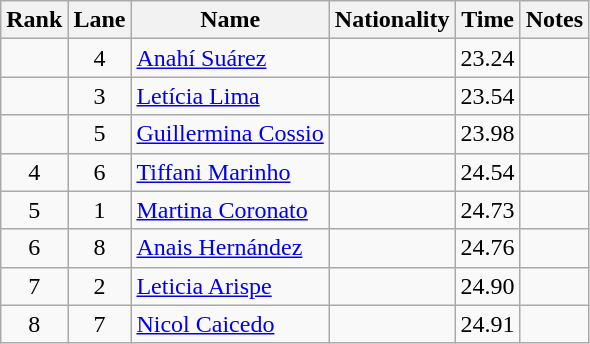<table class="wikitable sortable" style="text-align:center">
<tr>
<th>Rank</th>
<th>Lane</th>
<th>Name</th>
<th>Nationality</th>
<th>Time</th>
<th>Notes</th>
</tr>
<tr>
<td></td>
<td>4</td>
<td align=left><a href='#'>Anahí Suárez</a></td>
<td align=left></td>
<td>23.24</td>
<td></td>
</tr>
<tr>
<td></td>
<td>3</td>
<td align=left><a href='#'>Letícia Lima</a></td>
<td align=left></td>
<td>23.54</td>
<td></td>
</tr>
<tr>
<td></td>
<td>5</td>
<td align=left><a href='#'>Guillermina Cossio</a></td>
<td align=left></td>
<td>23.98</td>
<td></td>
</tr>
<tr>
<td>4</td>
<td>6</td>
<td align=left><a href='#'>Tiffani Marinho</a></td>
<td align=left></td>
<td>24.54</td>
<td></td>
</tr>
<tr>
<td>5</td>
<td>1</td>
<td align=left><a href='#'>Martina Coronato</a></td>
<td align=left></td>
<td>24.73</td>
<td></td>
</tr>
<tr>
<td>6</td>
<td>8</td>
<td align=left><a href='#'>Anais Hernández</a></td>
<td align=left></td>
<td>24.76</td>
<td></td>
</tr>
<tr>
<td>7</td>
<td>2</td>
<td align=left><a href='#'>Leticia Arispe</a></td>
<td align=left></td>
<td>24.90</td>
<td></td>
</tr>
<tr>
<td>8</td>
<td>7</td>
<td align=left><a href='#'>Nicol Caicedo</a></td>
<td align=left></td>
<td>24.91</td>
<td></td>
</tr>
</table>
